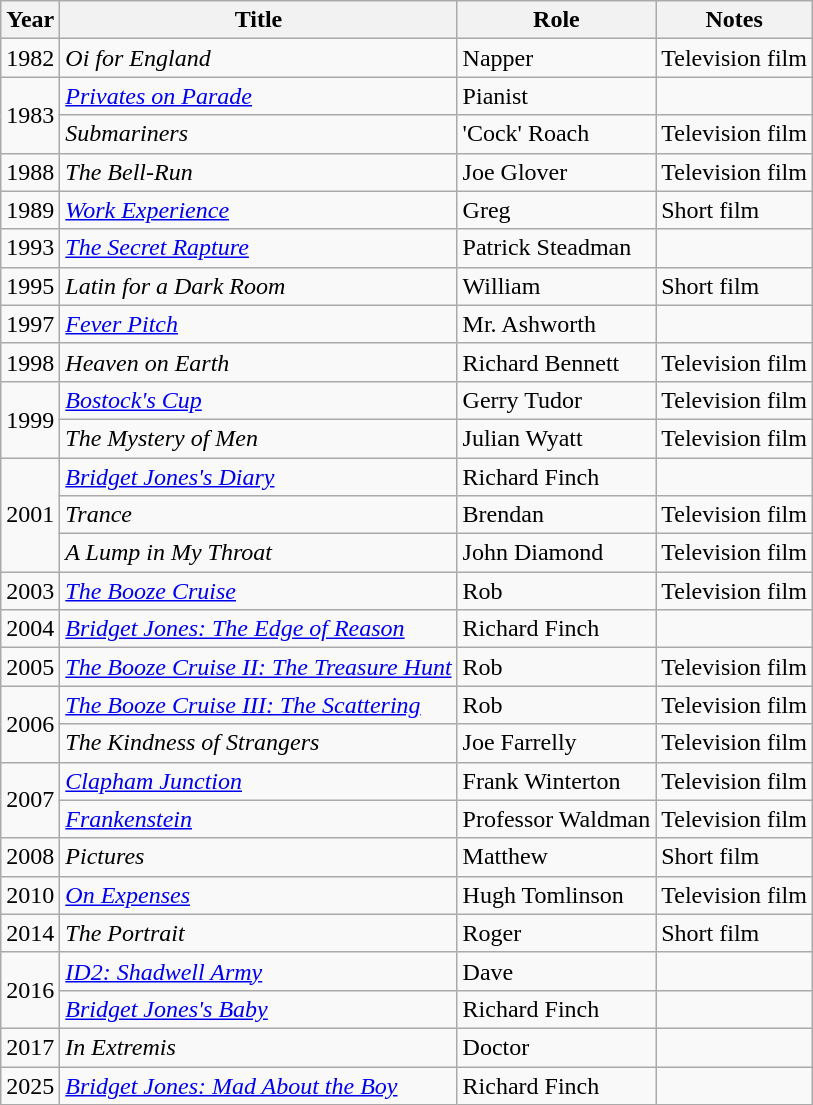<table class="wikitable sortable">
<tr>
<th>Year</th>
<th>Title</th>
<th>Role</th>
<th class="unsortable">Notes</th>
</tr>
<tr>
<td>1982</td>
<td><em>Oi for England</em></td>
<td>Napper</td>
<td>Television film</td>
</tr>
<tr>
<td rowspan="2">1983</td>
<td><em><a href='#'>Privates on Parade</a></em></td>
<td>Pianist</td>
<td></td>
</tr>
<tr>
<td><em>Submariners</em></td>
<td>'Cock' Roach</td>
<td>Television film</td>
</tr>
<tr>
<td>1988</td>
<td><em>The Bell-Run</em></td>
<td>Joe Glover</td>
<td>Television film</td>
</tr>
<tr>
<td>1989</td>
<td><em><a href='#'>Work Experience</a></em></td>
<td>Greg</td>
<td>Short film</td>
</tr>
<tr>
<td>1993</td>
<td><em><a href='#'>The Secret Rapture</a></em></td>
<td>Patrick Steadman</td>
<td></td>
</tr>
<tr>
<td>1995</td>
<td><em>Latin for a Dark Room</em></td>
<td>William</td>
<td>Short film</td>
</tr>
<tr>
<td>1997</td>
<td><em><a href='#'>Fever Pitch</a></em></td>
<td>Mr. Ashworth</td>
<td></td>
</tr>
<tr>
<td>1998</td>
<td><em>Heaven on Earth</em></td>
<td>Richard Bennett</td>
<td>Television film</td>
</tr>
<tr>
<td rowspan="2">1999</td>
<td><em><a href='#'>Bostock's Cup</a></em></td>
<td>Gerry Tudor</td>
<td>Television film</td>
</tr>
<tr>
<td><em>The Mystery of Men</em></td>
<td>Julian Wyatt</td>
<td>Television film</td>
</tr>
<tr>
<td rowspan="3">2001</td>
<td><em><a href='#'>Bridget Jones's Diary</a></em></td>
<td>Richard Finch</td>
<td></td>
</tr>
<tr>
<td><em>Trance</em></td>
<td>Brendan</td>
<td>Television film</td>
</tr>
<tr>
<td><em>A Lump in My Throat</em></td>
<td>John Diamond</td>
<td>Television film</td>
</tr>
<tr>
<td>2003</td>
<td><em><a href='#'>The Booze Cruise</a></em></td>
<td>Rob</td>
<td>Television film</td>
</tr>
<tr>
<td>2004</td>
<td><em><a href='#'>Bridget Jones: The Edge of Reason</a></em></td>
<td>Richard Finch</td>
<td></td>
</tr>
<tr>
<td>2005</td>
<td><em><a href='#'>The Booze Cruise II: The Treasure Hunt</a></em></td>
<td>Rob</td>
<td>Television film</td>
</tr>
<tr>
<td rowspan="2">2006</td>
<td><em><a href='#'>The Booze Cruise III: The Scattering</a></em></td>
<td>Rob</td>
<td>Television film</td>
</tr>
<tr>
<td><em>The Kindness of Strangers</em></td>
<td>Joe Farrelly</td>
<td>Television film</td>
</tr>
<tr>
<td rowspan="2">2007</td>
<td><em><a href='#'>Clapham Junction</a></em></td>
<td>Frank Winterton</td>
<td>Television film</td>
</tr>
<tr>
<td><em><a href='#'>Frankenstein</a></em></td>
<td>Professor Waldman</td>
<td>Television film</td>
</tr>
<tr>
<td>2008</td>
<td><em>Pictures</em></td>
<td>Matthew</td>
<td>Short film</td>
</tr>
<tr>
<td>2010</td>
<td><em><a href='#'>On Expenses</a></em></td>
<td>Hugh Tomlinson</td>
<td>Television film</td>
</tr>
<tr>
<td>2014</td>
<td><em>The Portrait</em></td>
<td>Roger</td>
<td>Short film</td>
</tr>
<tr>
<td rowspan="2">2016</td>
<td><em><a href='#'>ID2: Shadwell Army</a></em></td>
<td>Dave</td>
<td></td>
</tr>
<tr>
<td><em><a href='#'>Bridget Jones's Baby</a></em></td>
<td>Richard Finch</td>
<td></td>
</tr>
<tr>
<td>2017</td>
<td><em>In Extremis</em></td>
<td>Doctor</td>
<td></td>
</tr>
<tr>
<td>2025</td>
<td><em><a href='#'>Bridget Jones: Mad About the Boy</a></em></td>
<td>Richard Finch</td>
<td></td>
</tr>
</table>
